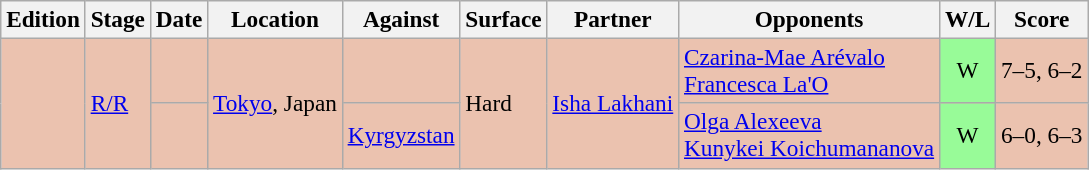<table class=wikitable style=font-size:97%>
<tr>
<th>Edition</th>
<th>Stage</th>
<th>Date</th>
<th>Location</th>
<th>Against</th>
<th>Surface</th>
<th>Partner</th>
<th>Opponents</th>
<th>W/L</th>
<th>Score</th>
</tr>
<tr bgcolor="#EBC2AF">
<td rowspan="2"></td>
<td rowspan="2"><a href='#'>R/R</a></td>
<td></td>
<td rowspan="2"><a href='#'>Tokyo</a>, Japan</td>
<td> </td>
<td rowspan="2">Hard</td>
<td rowspan="2"> <a href='#'>Isha Lakhani</a></td>
<td> <a href='#'>Czarina-Mae Arévalo</a> <br>  <a href='#'>Francesca La'O</a></td>
<td style="text-align:center; background:#98fb98;">W</td>
<td>7–5, 6–2</td>
</tr>
<tr bgcolor="#EBC2AF">
<td></td>
<td> <a href='#'>Kyrgyzstan</a></td>
<td> <a href='#'>Olga Alexeeva</a> <br>  <a href='#'>Kunykei Koichumananova</a></td>
<td style="text-align:center; background:#98fb98;">W</td>
<td>6–0, 6–3</td>
</tr>
</table>
